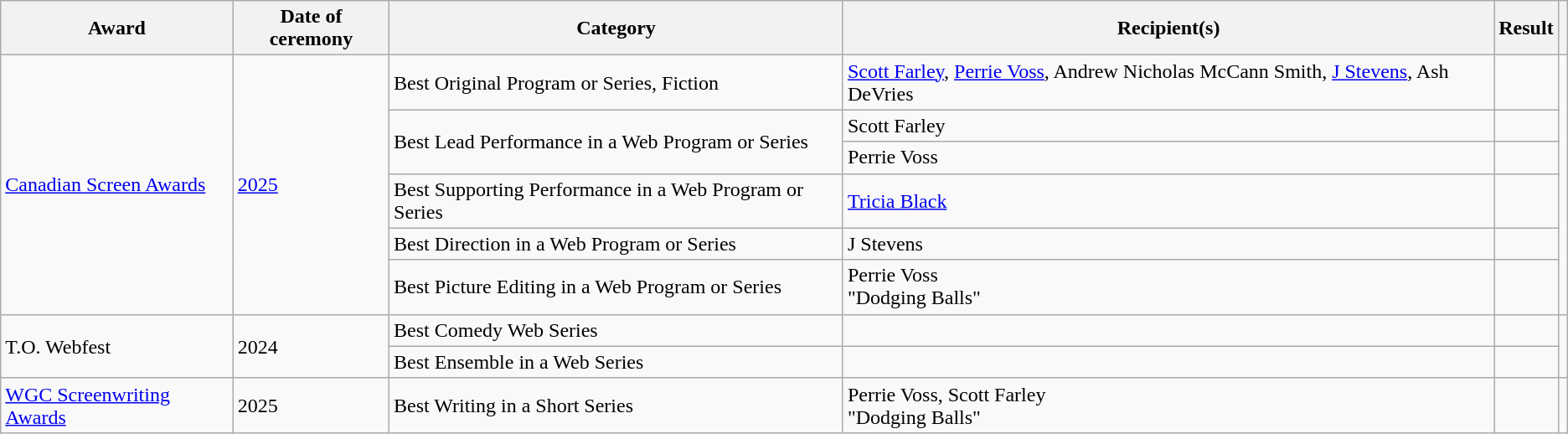<table class="wikitable sortable plainrowheaders">
<tr>
<th scope="col">Award</th>
<th scope="col">Date of ceremony</th>
<th scope="col">Category</th>
<th scope="col">Recipient(s)</th>
<th scope="col">Result</th>
<th scope="col" class="unsortable"></th>
</tr>
<tr>
<td rowspan=6><a href='#'>Canadian Screen Awards</a></td>
<td rowspan=6><a href='#'>2025</a></td>
<td>Best Original Program or Series, Fiction</td>
<td><a href='#'>Scott Farley</a>, <a href='#'>Perrie Voss</a>, Andrew Nicholas McCann Smith, <a href='#'>J Stevens</a>, Ash DeVries</td>
<td></td>
<td rowspan=6></td>
</tr>
<tr>
<td rowspan=2>Best Lead Performance in a Web Program or Series</td>
<td>Scott Farley</td>
<td></td>
</tr>
<tr>
<td>Perrie Voss</td>
<td></td>
</tr>
<tr>
<td>Best Supporting Performance in a Web Program or Series</td>
<td><a href='#'>Tricia Black</a></td>
<td></td>
</tr>
<tr>
<td>Best Direction in a Web Program or Series</td>
<td>J Stevens</td>
<td></td>
</tr>
<tr>
<td>Best Picture Editing in a Web Program or Series</td>
<td>Perrie Voss<br>"Dodging Balls"</td>
<td></td>
</tr>
<tr>
<td rowspan=2>T.O. Webfest</td>
<td rowspan=2>2024</td>
<td>Best Comedy Web Series</td>
<td></td>
<td></td>
<td rowspan=2></td>
</tr>
<tr>
<td>Best Ensemble in a Web Series</td>
<td></td>
<td></td>
</tr>
<tr>
<td><a href='#'>WGC Screenwriting Awards</a></td>
<td>2025</td>
<td>Best Writing in a Short Series</td>
<td>Perrie Voss, Scott Farley<br>"Dodging Balls"</td>
<td></td>
<td></td>
</tr>
</table>
